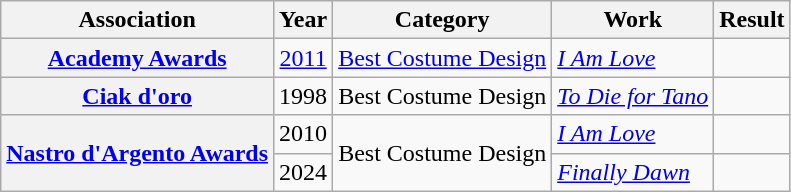<table class="wikitable sortable">
<tr>
<th>Association</th>
<th>Year</th>
<th>Category</th>
<th>Work</th>
<th>Result</th>
</tr>
<tr>
<th scope="row" style="text-align:center;"><a href='#'>Academy Awards</a></th>
<td style="text-align:center;"><a href='#'>2011</a></td>
<td><a href='#'>Best Costume Design</a></td>
<td><em><a href='#'>I Am Love</a></em></td>
<td></td>
</tr>
<tr>
<th scope="row" style="text-align:center;"><a href='#'>Ciak d'oro</a></th>
<td style="text-align:center;">1998</td>
<td>Best Costume Design</td>
<td><em><a href='#'>To Die for Tano</a></em></td>
<td></td>
</tr>
<tr>
<th rowspan="2" scope="row" style="text-align:center;"><a href='#'>Nastro d'Argento Awards</a></th>
<td style="text-align:center;">2010</td>
<td rowspan="2">Best Costume Design</td>
<td><em><a href='#'>I Am Love</a></em></td>
<td></td>
</tr>
<tr>
<td style="text-align:center;">2024</td>
<td><em><a href='#'>Finally Dawn</a></em></td>
<td></td>
</tr>
</table>
